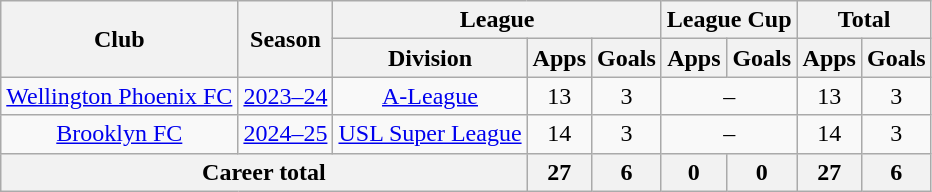<table class="wikitable" style="text-align:center">
<tr>
<th rowspan="2">Club</th>
<th rowspan="2">Season</th>
<th colspan="3">League</th>
<th colspan="2">League Cup</th>
<th colspan="2">Total</th>
</tr>
<tr>
<th>Division</th>
<th>Apps</th>
<th>Goals</th>
<th>Apps</th>
<th>Goals</th>
<th>Apps</th>
<th>Goals</th>
</tr>
<tr>
<td><a href='#'>Wellington Phoenix FC</a></td>
<td><a href='#'>2023–24</a></td>
<td><a href='#'>A-League</a></td>
<td>13</td>
<td>3</td>
<td colspan="2">–</td>
<td>13</td>
<td>3</td>
</tr>
<tr>
<td><a href='#'>Brooklyn FC</a></td>
<td><a href='#'>2024–25</a></td>
<td><a href='#'>USL Super League</a></td>
<td>14</td>
<td>3</td>
<td colspan="2">–</td>
<td>14</td>
<td>3</td>
</tr>
<tr>
<th colspan="3">Career total</th>
<th>27</th>
<th>6</th>
<th>0</th>
<th>0</th>
<th>27</th>
<th>6</th>
</tr>
</table>
